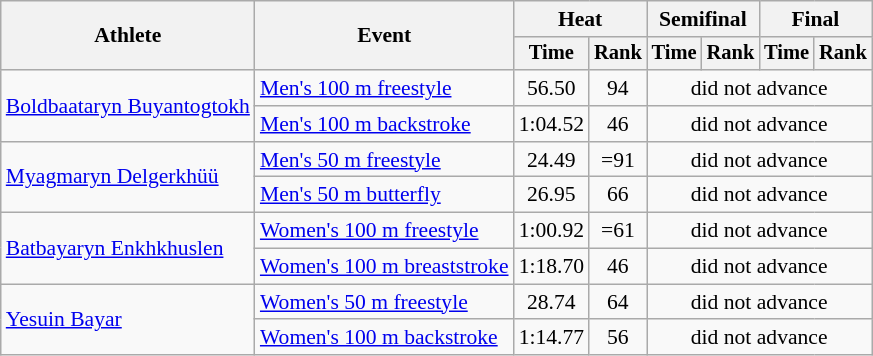<table class=wikitable style="font-size:90%">
<tr>
<th rowspan="2">Athlete</th>
<th rowspan="2">Event</th>
<th colspan="2">Heat</th>
<th colspan="2">Semifinal</th>
<th colspan="2">Final</th>
</tr>
<tr style="font-size:95%">
<th>Time</th>
<th>Rank</th>
<th>Time</th>
<th>Rank</th>
<th>Time</th>
<th>Rank</th>
</tr>
<tr align=center>
<td align=left rowspan=2><a href='#'>Boldbaataryn Buyantogtokh</a></td>
<td align=left><a href='#'>Men's 100 m freestyle</a></td>
<td>56.50</td>
<td>94</td>
<td colspan=4>did not advance</td>
</tr>
<tr align=center>
<td align=left><a href='#'>Men's 100 m backstroke</a></td>
<td>1:04.52</td>
<td>46</td>
<td colspan=4>did not advance</td>
</tr>
<tr align=center>
<td align=left rowspan=2><a href='#'>Myagmaryn Delgerkhüü</a></td>
<td align=left><a href='#'>Men's 50 m freestyle</a></td>
<td>24.49</td>
<td>=91</td>
<td colspan=4>did not advance</td>
</tr>
<tr align=center>
<td align=left><a href='#'>Men's 50 m butterfly</a></td>
<td>26.95</td>
<td>66</td>
<td colspan=4>did not advance</td>
</tr>
<tr align=center>
<td align=left rowspan=2><a href='#'>Batbayaryn Enkhkhuslen</a></td>
<td align=left><a href='#'>Women's 100 m freestyle</a></td>
<td>1:00.92</td>
<td>=61</td>
<td colspan=4>did not advance</td>
</tr>
<tr align=center>
<td align=left><a href='#'>Women's 100 m breaststroke</a></td>
<td>1:18.70</td>
<td>46</td>
<td colspan=4>did not advance</td>
</tr>
<tr align=center>
<td align=left rowspan=2><a href='#'>Yesuin Bayar</a></td>
<td align=left><a href='#'>Women's 50 m freestyle</a></td>
<td>28.74</td>
<td>64</td>
<td colspan=4>did not advance</td>
</tr>
<tr align=center>
<td align=left><a href='#'>Women's 100 m backstroke</a></td>
<td>1:14.77</td>
<td>56</td>
<td colspan=4>did not advance</td>
</tr>
</table>
